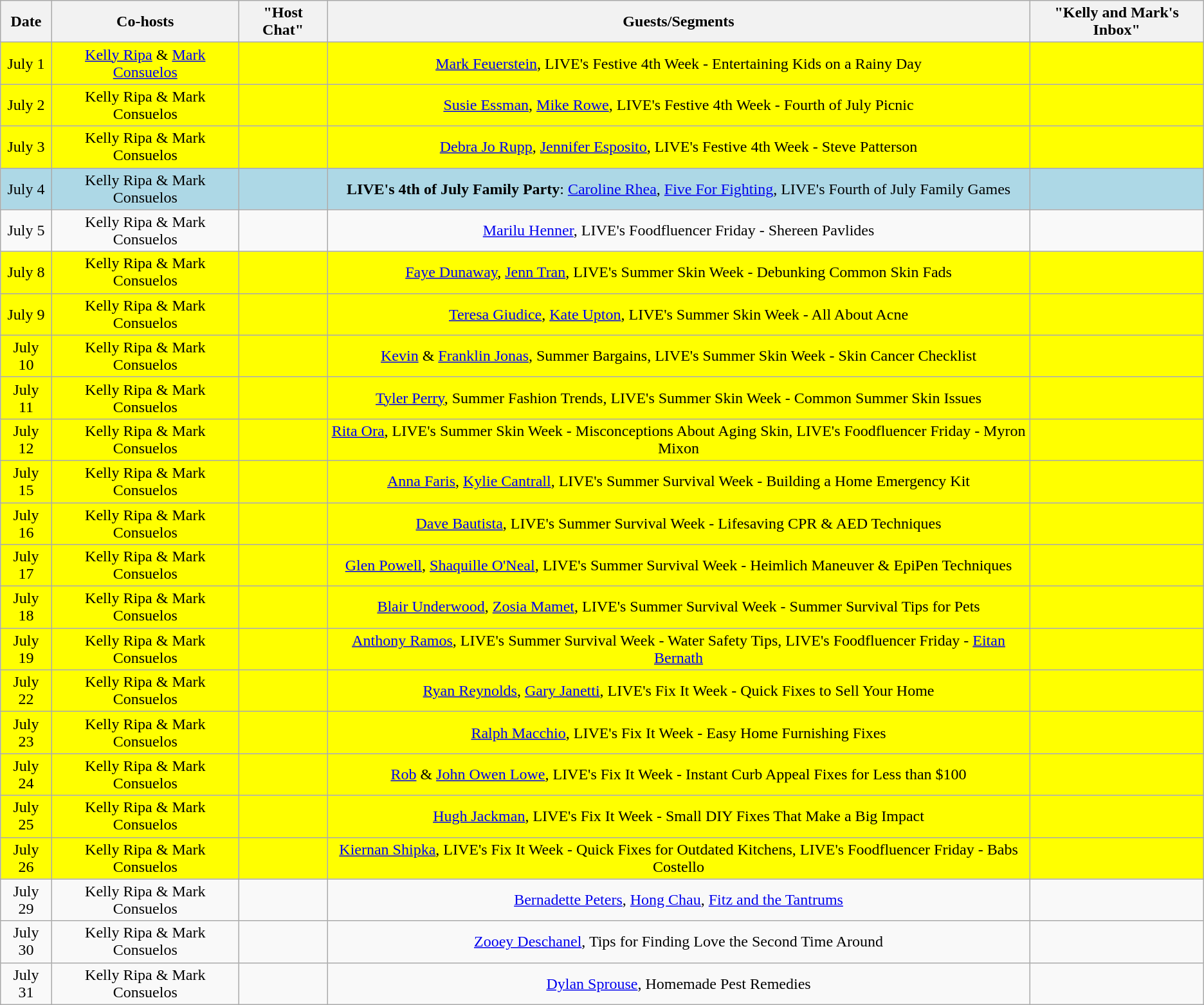<table class="wikitable sortable" style="text-align:center;">
<tr>
<th>Date</th>
<th>Co-hosts</th>
<th>"Host Chat"</th>
<th>Guests/Segments</th>
<th>"Kelly and Mark's Inbox"</th>
</tr>
<tr style="background:yellow;">
<td>July 1</td>
<td><a href='#'>Kelly Ripa</a> & <a href='#'>Mark Consuelos</a></td>
<td></td>
<td><a href='#'>Mark Feuerstein</a>, LIVE's Festive 4th Week - Entertaining Kids on a Rainy Day</td>
<td></td>
</tr>
<tr style="background:yellow;">
<td>July 2</td>
<td>Kelly Ripa & Mark Consuelos</td>
<td></td>
<td><a href='#'>Susie Essman</a>, <a href='#'>Mike Rowe</a>, LIVE's Festive 4th Week - Fourth of July Picnic</td>
<td></td>
</tr>
<tr style="background:yellow;">
<td>July 3</td>
<td>Kelly Ripa & Mark Consuelos</td>
<td></td>
<td><a href='#'>Debra Jo Rupp</a>, <a href='#'>Jennifer Esposito</a>, LIVE's Festive 4th Week - Steve Patterson</td>
<td></td>
</tr>
<tr style="background:lightblue;">
<td>July 4</td>
<td>Kelly Ripa & Mark Consuelos</td>
<td></td>
<td><strong>LIVE's 4th of July Family Party</strong>: <a href='#'>Caroline Rhea</a>, <a href='#'>Five For Fighting</a>, LIVE's Fourth of July Family Games</td>
<td></td>
</tr>
<tr>
<td>July 5</td>
<td>Kelly Ripa & Mark Consuelos</td>
<td></td>
<td><a href='#'>Marilu Henner</a>, LIVE's Foodfluencer Friday - Shereen Pavlides</td>
<td></td>
</tr>
<tr style="background:yellow;">
<td>July 8</td>
<td>Kelly Ripa & Mark Consuelos</td>
<td></td>
<td><a href='#'>Faye Dunaway</a>, <a href='#'>Jenn Tran</a>, LIVE's Summer Skin Week - Debunking Common Skin Fads</td>
<td></td>
</tr>
<tr style="background:yellow;">
<td>July 9</td>
<td>Kelly Ripa & Mark Consuelos</td>
<td></td>
<td><a href='#'>Teresa Giudice</a>, <a href='#'>Kate Upton</a>, LIVE's Summer Skin Week - All About Acne</td>
<td></td>
</tr>
<tr style="background:yellow;">
<td>July 10</td>
<td>Kelly Ripa & Mark Consuelos</td>
<td></td>
<td><a href='#'>Kevin</a> & <a href='#'>Franklin Jonas</a>, Summer Bargains, LIVE's Summer Skin Week - Skin Cancer Checklist</td>
<td></td>
</tr>
<tr style="background:yellow;">
<td>July 11</td>
<td>Kelly Ripa & Mark Consuelos</td>
<td></td>
<td><a href='#'>Tyler Perry</a>, Summer Fashion Trends, LIVE's Summer Skin Week - Common Summer Skin Issues</td>
<td></td>
</tr>
<tr style="background:yellow;">
<td>July 12</td>
<td>Kelly Ripa & Mark Consuelos</td>
<td></td>
<td><a href='#'>Rita Ora</a>, LIVE's Summer Skin Week - Misconceptions About Aging Skin, LIVE's Foodfluencer Friday - Myron Mixon</td>
<td></td>
</tr>
<tr style="background:yellow;">
<td>July 15</td>
<td>Kelly Ripa & Mark Consuelos</td>
<td></td>
<td><a href='#'>Anna Faris</a>, <a href='#'>Kylie Cantrall</a>, LIVE's Summer Survival Week - Building a Home Emergency Kit</td>
<td></td>
</tr>
<tr style="background:yellow;">
<td>July 16</td>
<td>Kelly Ripa & Mark Consuelos</td>
<td></td>
<td><a href='#'>Dave Bautista</a>, LIVE's Summer Survival Week - Lifesaving CPR & AED Techniques</td>
<td></td>
</tr>
<tr style="background:yellow;">
<td>July 17</td>
<td>Kelly Ripa & Mark Consuelos</td>
<td></td>
<td><a href='#'>Glen Powell</a>, <a href='#'>Shaquille O'Neal</a>, LIVE's Summer Survival Week - Heimlich Maneuver & EpiPen Techniques</td>
<td></td>
</tr>
<tr style="background:yellow;">
<td>July 18</td>
<td>Kelly Ripa & Mark Consuelos</td>
<td></td>
<td><a href='#'>Blair Underwood</a>, <a href='#'>Zosia Mamet</a>, LIVE's Summer Survival Week - Summer Survival Tips for Pets</td>
<td></td>
</tr>
<tr style="background:yellow;">
<td>July 19</td>
<td>Kelly Ripa & Mark Consuelos</td>
<td></td>
<td><a href='#'>Anthony Ramos</a>, LIVE's Summer Survival Week - Water Safety Tips, LIVE's Foodfluencer Friday - <a href='#'>Eitan Bernath</a></td>
<td></td>
</tr>
<tr style="background:yellow;">
<td>July 22</td>
<td>Kelly Ripa & Mark Consuelos</td>
<td></td>
<td><a href='#'>Ryan Reynolds</a>, <a href='#'>Gary Janetti</a>, LIVE's Fix It Week - Quick Fixes to Sell Your Home</td>
<td></td>
</tr>
<tr style="background:yellow;">
<td>July 23</td>
<td>Kelly Ripa & Mark Consuelos</td>
<td></td>
<td><a href='#'>Ralph Macchio</a>, LIVE's Fix It Week - Easy Home Furnishing Fixes</td>
<td></td>
</tr>
<tr style="background:yellow;">
<td>July 24</td>
<td>Kelly Ripa & Mark Consuelos</td>
<td></td>
<td><a href='#'>Rob</a> & <a href='#'>John Owen Lowe</a>, LIVE's Fix It Week - Instant Curb Appeal Fixes for Less than $100</td>
<td></td>
</tr>
<tr style="background:yellow;">
<td>July 25</td>
<td>Kelly Ripa & Mark Consuelos</td>
<td></td>
<td><a href='#'>Hugh Jackman</a>, LIVE's Fix It Week - Small DIY Fixes That Make a Big Impact</td>
<td></td>
</tr>
<tr style="background:yellow;">
<td>July 26</td>
<td>Kelly Ripa & Mark Consuelos</td>
<td></td>
<td><a href='#'>Kiernan Shipka</a>, LIVE's Fix It Week - Quick Fixes for Outdated Kitchens, LIVE's Foodfluencer Friday - Babs Costello</td>
<td></td>
</tr>
<tr>
<td>July 29</td>
<td>Kelly Ripa & Mark Consuelos</td>
<td></td>
<td><a href='#'>Bernadette Peters</a>, <a href='#'>Hong Chau</a>, <a href='#'>Fitz and the Tantrums</a></td>
<td></td>
</tr>
<tr>
<td>July 30</td>
<td>Kelly Ripa & Mark Consuelos</td>
<td></td>
<td><a href='#'>Zooey Deschanel</a>, Tips for Finding Love the Second Time Around</td>
<td></td>
</tr>
<tr>
<td>July 31</td>
<td>Kelly Ripa & Mark Consuelos</td>
<td></td>
<td><a href='#'>Dylan Sprouse</a>, Homemade Pest Remedies</td>
<td></td>
</tr>
</table>
